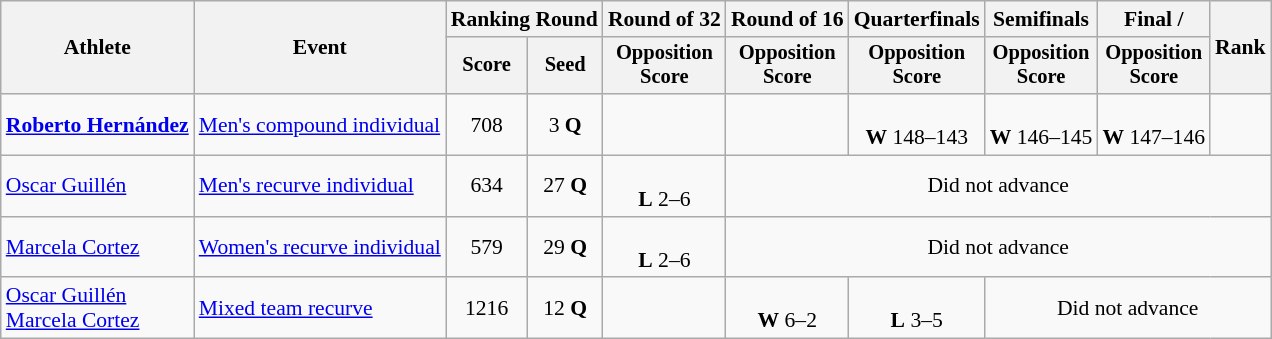<table class="wikitable" style="font-size:90%">
<tr>
<th rowspan="2">Athlete</th>
<th rowspan="2">Event</th>
<th colspan="2">Ranking Round</th>
<th>Round of 32</th>
<th>Round of 16</th>
<th>Quarterfinals</th>
<th>Semifinals</th>
<th>Final / </th>
<th rowspan="2">Rank</th>
</tr>
<tr style="font-size:95%">
<th>Score</th>
<th>Seed</th>
<th>Opposition<br>Score</th>
<th>Opposition<br>Score</th>
<th>Opposition<br>Score</th>
<th>Opposition<br>Score</th>
<th>Opposition<br>Score</th>
</tr>
<tr align=center>
<td align=left><strong><a href='#'>Roberto Hernández</a></strong></td>
<td align=left><a href='#'>Men's compound individual</a></td>
<td>708</td>
<td>3 <strong>Q</strong></td>
<td></td>
<td></td>
<td><br><strong>W</strong> 148–143</td>
<td><br><strong>W</strong> 146–145</td>
<td><br><strong>W</strong> 147–146</td>
<td></td>
</tr>
<tr align=center>
<td align=left><a href='#'>Oscar Guillén</a></td>
<td align=left><a href='#'>Men's recurve individual</a></td>
<td>634</td>
<td>27 <strong>Q</strong></td>
<td><br><strong>L</strong> 2–6</td>
<td colspan=5>Did not advance</td>
</tr>
<tr align=center>
<td align=left><a href='#'>Marcela Cortez</a></td>
<td align=left><a href='#'>Women's recurve individual</a></td>
<td>579</td>
<td>29 <strong>Q</strong></td>
<td><br><strong>L</strong> 2–6</td>
<td colspan=5>Did not advance</td>
</tr>
<tr align=center>
<td align=left><a href='#'>Oscar Guillén</a><br><a href='#'>Marcela Cortez</a></td>
<td align=left><a href='#'>Mixed team recurve</a></td>
<td>1216</td>
<td>12 <strong>Q</strong></td>
<td></td>
<td><br><strong>W</strong> 6–2</td>
<td><br><strong>L</strong> 3–5</td>
<td colspan=3>Did not advance</td>
</tr>
</table>
